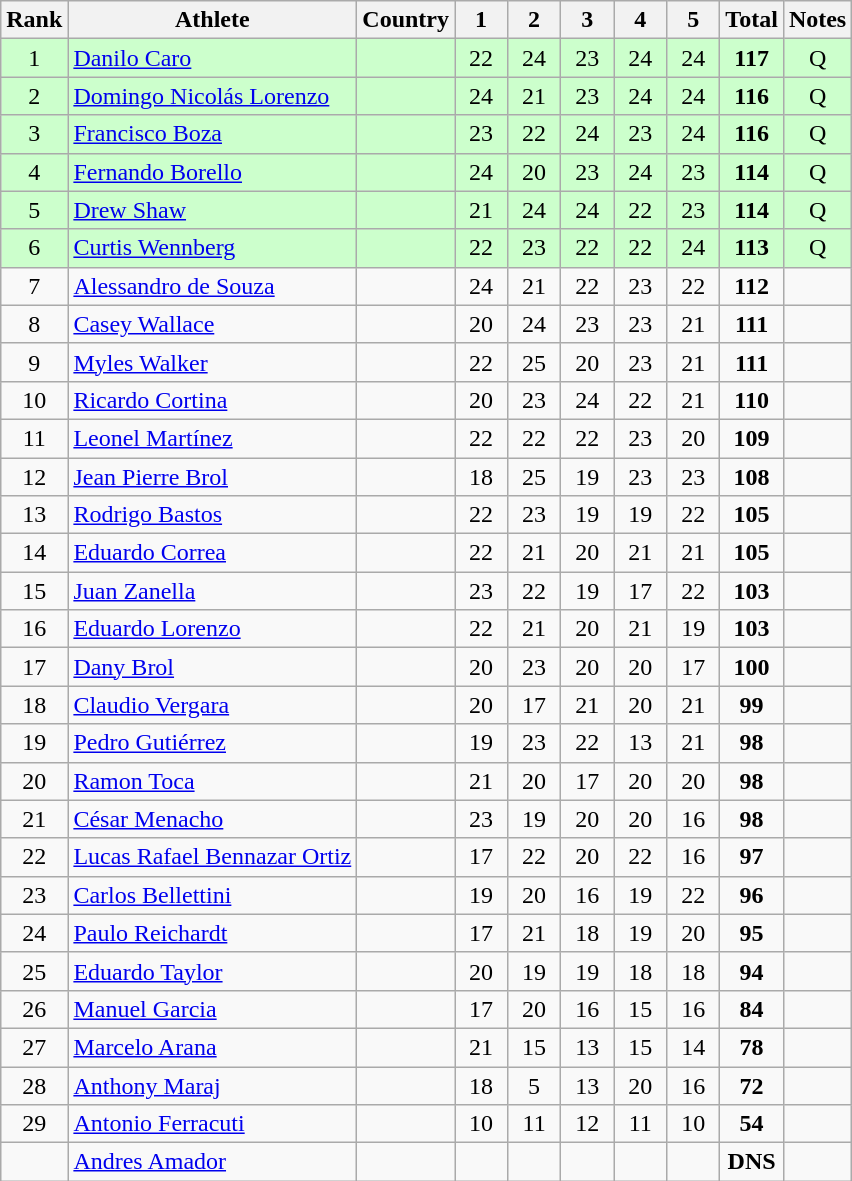<table class="wikitable sortable" style="text-align:center">
<tr>
<th>Rank</th>
<th>Athlete</th>
<th>Country</th>
<th class="unsortable" style="width: 28px">1</th>
<th class="unsortable" style="width: 28px">2</th>
<th class="unsortable" style="width: 28px">3</th>
<th class="unsortable" style="width: 28px">4</th>
<th class="unsortable" style="width: 28px">5</th>
<th>Total</th>
<th class="unsortable">Notes</th>
</tr>
<tr bgcolor=ccffcc>
<td>1</td>
<td align=left><a href='#'>Danilo Caro</a></td>
<td align=left></td>
<td>22</td>
<td>24</td>
<td>23</td>
<td>24</td>
<td>24</td>
<td><strong>117</strong></td>
<td>Q</td>
</tr>
<tr bgcolor=ccffcc>
<td>2</td>
<td align=left><a href='#'>Domingo Nicolás Lorenzo</a></td>
<td align=left></td>
<td>24</td>
<td>21</td>
<td>23</td>
<td>24</td>
<td>24</td>
<td><strong>116</strong></td>
<td>Q</td>
</tr>
<tr bgcolor=ccffcc>
<td>3</td>
<td align=left><a href='#'>Francisco Boza</a></td>
<td align=left></td>
<td>23</td>
<td>22</td>
<td>24</td>
<td>23</td>
<td>24</td>
<td><strong>116</strong></td>
<td>Q</td>
</tr>
<tr bgcolor=ccffcc>
<td>4</td>
<td align=left><a href='#'>Fernando Borello</a></td>
<td align=left></td>
<td>24</td>
<td>20</td>
<td>23</td>
<td>24</td>
<td>23</td>
<td><strong>114</strong></td>
<td>Q</td>
</tr>
<tr bgcolor=ccffcc>
<td>5</td>
<td align=left><a href='#'>Drew Shaw</a></td>
<td align=left></td>
<td>21</td>
<td>24</td>
<td>24</td>
<td>22</td>
<td>23</td>
<td><strong>114</strong></td>
<td>Q</td>
</tr>
<tr bgcolor=ccffcc>
<td>6</td>
<td align=left><a href='#'>Curtis Wennberg</a></td>
<td align=left></td>
<td>22</td>
<td>23</td>
<td>22</td>
<td>22</td>
<td>24</td>
<td><strong>113</strong></td>
<td>Q</td>
</tr>
<tr>
<td>7</td>
<td align=left><a href='#'>Alessandro de Souza</a></td>
<td align=left></td>
<td>24</td>
<td>21</td>
<td>22</td>
<td>23</td>
<td>22</td>
<td><strong>112</strong></td>
<td></td>
</tr>
<tr>
<td>8</td>
<td align=left><a href='#'>Casey Wallace</a></td>
<td align=left></td>
<td>20</td>
<td>24</td>
<td>23</td>
<td>23</td>
<td>21</td>
<td><strong>111</strong></td>
<td></td>
</tr>
<tr>
<td>9</td>
<td align=left><a href='#'>Myles Walker</a></td>
<td align=left></td>
<td>22</td>
<td>25</td>
<td>20</td>
<td>23</td>
<td>21</td>
<td><strong>111</strong></td>
<td></td>
</tr>
<tr>
<td>10</td>
<td align=left><a href='#'>Ricardo Cortina</a></td>
<td align=left></td>
<td>20</td>
<td>23</td>
<td>24</td>
<td>22</td>
<td>21</td>
<td><strong>110</strong></td>
<td></td>
</tr>
<tr>
<td>11</td>
<td align=left><a href='#'>Leonel Martínez</a></td>
<td align=left></td>
<td>22</td>
<td>22</td>
<td>22</td>
<td>23</td>
<td>20</td>
<td><strong>109</strong></td>
<td></td>
</tr>
<tr>
<td>12</td>
<td align=left><a href='#'>Jean Pierre Brol</a></td>
<td align=left></td>
<td>18</td>
<td>25</td>
<td>19</td>
<td>23</td>
<td>23</td>
<td><strong>108</strong></td>
<td></td>
</tr>
<tr>
<td>13</td>
<td align=left><a href='#'>Rodrigo Bastos</a></td>
<td align=left></td>
<td>22</td>
<td>23</td>
<td>19</td>
<td>19</td>
<td>22</td>
<td><strong>105</strong></td>
<td></td>
</tr>
<tr>
<td>14</td>
<td align=left><a href='#'>Eduardo Correa</a></td>
<td align=left></td>
<td>22</td>
<td>21</td>
<td>20</td>
<td>21</td>
<td>21</td>
<td><strong>105</strong></td>
<td></td>
</tr>
<tr>
<td>15</td>
<td align=left><a href='#'>Juan Zanella</a></td>
<td align=left></td>
<td>23</td>
<td>22</td>
<td>19</td>
<td>17</td>
<td>22</td>
<td><strong>103</strong></td>
<td></td>
</tr>
<tr>
<td>16</td>
<td align=left><a href='#'>Eduardo Lorenzo</a></td>
<td align=left></td>
<td>22</td>
<td>21</td>
<td>20</td>
<td>21</td>
<td>19</td>
<td><strong>103</strong></td>
<td></td>
</tr>
<tr>
<td>17</td>
<td align=left><a href='#'>Dany Brol</a></td>
<td align=left></td>
<td>20</td>
<td>23</td>
<td>20</td>
<td>20</td>
<td>17</td>
<td><strong>100</strong></td>
<td></td>
</tr>
<tr>
<td>18</td>
<td align=left><a href='#'>Claudio Vergara</a></td>
<td align=left></td>
<td>20</td>
<td>17</td>
<td>21</td>
<td>20</td>
<td>21</td>
<td><strong>99</strong></td>
<td></td>
</tr>
<tr>
<td>19</td>
<td align=left><a href='#'>Pedro Gutiérrez</a></td>
<td align=left></td>
<td>19</td>
<td>23</td>
<td>22</td>
<td>13</td>
<td>21</td>
<td><strong>98</strong></td>
<td></td>
</tr>
<tr>
<td>20</td>
<td align=left><a href='#'>Ramon Toca</a></td>
<td align=left></td>
<td>21</td>
<td>20</td>
<td>17</td>
<td>20</td>
<td>20</td>
<td><strong>98</strong></td>
<td></td>
</tr>
<tr>
<td>21</td>
<td align=left><a href='#'>César Menacho</a></td>
<td align=left></td>
<td>23</td>
<td>19</td>
<td>20</td>
<td>20</td>
<td>16</td>
<td><strong>98</strong></td>
<td></td>
</tr>
<tr>
<td>22</td>
<td align=left><a href='#'>Lucas Rafael Bennazar Ortiz</a></td>
<td align=left></td>
<td>17</td>
<td>22</td>
<td>20</td>
<td>22</td>
<td>16</td>
<td><strong>97</strong></td>
<td></td>
</tr>
<tr>
<td>23</td>
<td align=left><a href='#'>Carlos Bellettini</a></td>
<td align=left></td>
<td>19</td>
<td>20</td>
<td>16</td>
<td>19</td>
<td>22</td>
<td><strong>96</strong></td>
<td></td>
</tr>
<tr>
<td>24</td>
<td align=left><a href='#'>Paulo Reichardt</a></td>
<td align=left></td>
<td>17</td>
<td>21</td>
<td>18</td>
<td>19</td>
<td>20</td>
<td><strong>95</strong></td>
<td></td>
</tr>
<tr>
<td>25</td>
<td align=left><a href='#'>Eduardo Taylor</a></td>
<td align=left></td>
<td>20</td>
<td>19</td>
<td>19</td>
<td>18</td>
<td>18</td>
<td><strong>94</strong></td>
<td></td>
</tr>
<tr>
<td>26</td>
<td align=left><a href='#'>Manuel Garcia</a></td>
<td align=left></td>
<td>17</td>
<td>20</td>
<td>16</td>
<td>15</td>
<td>16</td>
<td><strong>84</strong></td>
<td></td>
</tr>
<tr>
<td>27</td>
<td align=left><a href='#'>Marcelo Arana</a></td>
<td align=left></td>
<td>21</td>
<td>15</td>
<td>13</td>
<td>15</td>
<td>14</td>
<td><strong>78</strong></td>
<td></td>
</tr>
<tr>
<td>28</td>
<td align=left><a href='#'>Anthony Maraj</a></td>
<td align=left></td>
<td>18</td>
<td>5</td>
<td>13</td>
<td>20</td>
<td>16</td>
<td><strong>72</strong></td>
<td></td>
</tr>
<tr>
<td>29</td>
<td align=left><a href='#'>Antonio Ferracuti</a></td>
<td align=left></td>
<td>10</td>
<td>11</td>
<td>12</td>
<td>11</td>
<td>10</td>
<td><strong>54</strong></td>
<td></td>
</tr>
<tr>
<td></td>
<td align=left><a href='#'>Andres Amador</a></td>
<td align=left></td>
<td></td>
<td></td>
<td></td>
<td></td>
<td></td>
<td><strong>DNS</strong></td>
<td></td>
</tr>
</table>
